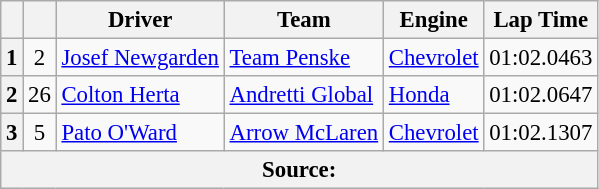<table class="wikitable" style="font-size:95%;">
<tr>
<th></th>
<th></th>
<th>Driver</th>
<th>Team</th>
<th>Engine</th>
<th>Lap Time</th>
</tr>
<tr>
<th>1</th>
<td align="center">2</td>
<td> <a href='#'>Josef Newgarden</a></td>
<td><a href='#'>Team Penske</a></td>
<td><a href='#'>Chevrolet</a></td>
<td>01:02.0463</td>
</tr>
<tr>
<th>2</th>
<td align="center">26</td>
<td> <a href='#'>Colton Herta</a></td>
<td><a href='#'>Andretti Global</a></td>
<td><a href='#'>Honda</a></td>
<td>01:02.0647</td>
</tr>
<tr>
<th>3</th>
<td align="center">5</td>
<td> <a href='#'>Pato O'Ward</a></td>
<td><a href='#'>Arrow McLaren</a></td>
<td><a href='#'>Chevrolet</a></td>
<td>01:02.1307</td>
</tr>
<tr class="sortbottom">
<th colspan="6">Source:</th>
</tr>
</table>
